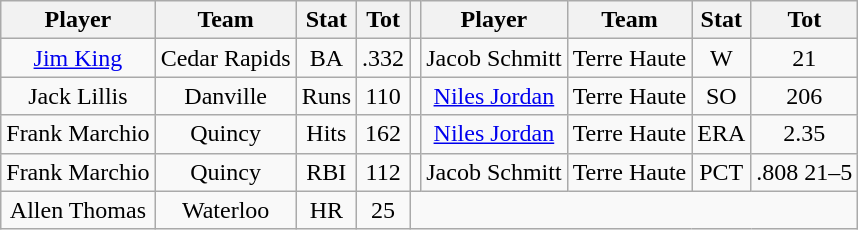<table class="wikitable" style="text-align:center">
<tr>
<th>Player</th>
<th>Team</th>
<th>Stat</th>
<th>Tot</th>
<th></th>
<th>Player</th>
<th>Team</th>
<th>Stat</th>
<th>Tot</th>
</tr>
<tr>
<td><a href='#'>Jim King</a></td>
<td>Cedar Rapids</td>
<td>BA</td>
<td>.332</td>
<td></td>
<td>Jacob Schmitt</td>
<td>Terre Haute</td>
<td>W</td>
<td>21</td>
</tr>
<tr>
<td>Jack Lillis</td>
<td>Danville</td>
<td>Runs</td>
<td>110</td>
<td></td>
<td><a href='#'>Niles Jordan</a></td>
<td>Terre Haute</td>
<td>SO</td>
<td>206</td>
</tr>
<tr>
<td>Frank Marchio</td>
<td>Quincy</td>
<td>Hits</td>
<td>162</td>
<td></td>
<td><a href='#'>Niles Jordan</a></td>
<td>Terre Haute</td>
<td>ERA</td>
<td>2.35</td>
</tr>
<tr>
<td>Frank Marchio</td>
<td>Quincy</td>
<td>RBI</td>
<td>112</td>
<td></td>
<td>Jacob Schmitt</td>
<td>Terre Haute</td>
<td>PCT</td>
<td>.808 21–5</td>
</tr>
<tr>
<td>Allen Thomas</td>
<td>Waterloo</td>
<td>HR</td>
<td>25</td>
</tr>
</table>
